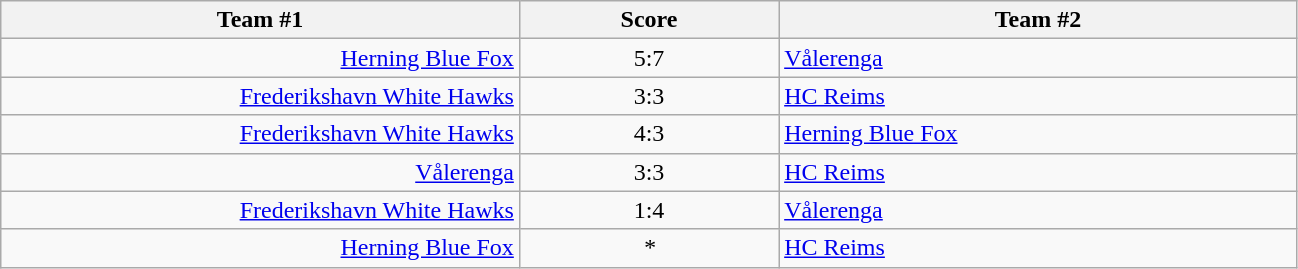<table class="wikitable" style="text-align: center;">
<tr>
<th width=22%>Team #1</th>
<th width=11%>Score</th>
<th width=22%>Team #2</th>
</tr>
<tr>
<td style="text-align: right;"><a href='#'>Herning Blue Fox</a> </td>
<td>5:7</td>
<td style="text-align: left;"> <a href='#'>Vålerenga</a></td>
</tr>
<tr>
<td style="text-align: right;"><a href='#'>Frederikshavn White Hawks</a> </td>
<td>3:3</td>
<td style="text-align: left;"> <a href='#'>HC Reims</a></td>
</tr>
<tr>
<td style="text-align: right;"><a href='#'>Frederikshavn White Hawks</a> </td>
<td>4:3</td>
<td style="text-align: left;"> <a href='#'>Herning Blue Fox</a></td>
</tr>
<tr>
<td style="text-align: right;"><a href='#'>Vålerenga</a> </td>
<td>3:3</td>
<td style="text-align: left;"> <a href='#'>HC Reims</a></td>
</tr>
<tr>
<td style="text-align: right;"><a href='#'>Frederikshavn White Hawks</a> </td>
<td>1:4</td>
<td style="text-align: left;"> <a href='#'>Vålerenga</a></td>
</tr>
<tr>
<td style="text-align: right;"><a href='#'>Herning Blue Fox</a> </td>
<td><em>*</em></td>
<td style="text-align: left;"> <a href='#'>HC Reims</a></td>
</tr>
</table>
